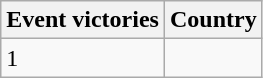<table class="wikitable">
<tr>
<th>Event victories</th>
<th>Country</th>
</tr>
<tr>
<td>1</td>
<td></td>
</tr>
</table>
